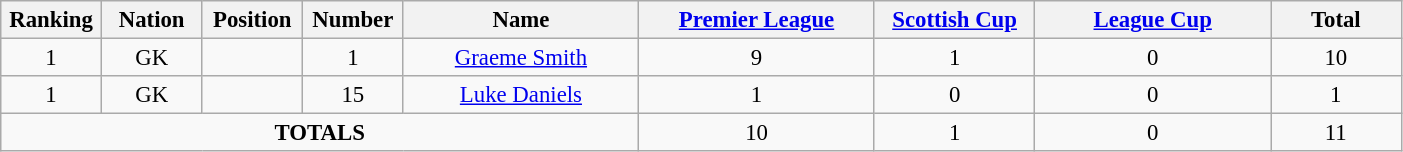<table class="wikitable" style="font-size: 95%; text-align: center;">
<tr>
<th width=60>Ranking</th>
<th width=60>Nation</th>
<th width=60>Position</th>
<th width=60>Number</th>
<th width=150>Name</th>
<th width=150><a href='#'>Premier League</a></th>
<th width=100><a href='#'>Scottish Cup</a></th>
<th width=150><a href='#'>League Cup</a></th>
<th width=80>Total</th>
</tr>
<tr>
<td>1</td>
<td>GK</td>
<td></td>
<td>1</td>
<td><a href='#'>Graeme Smith</a></td>
<td>9</td>
<td>1</td>
<td>0</td>
<td>10</td>
</tr>
<tr>
<td>1</td>
<td>GK</td>
<td></td>
<td>15</td>
<td><a href='#'>Luke Daniels</a></td>
<td>1</td>
<td>0</td>
<td>0</td>
<td>1</td>
</tr>
<tr>
<td colspan="5"><strong>TOTALS</strong></td>
<td>10</td>
<td>1</td>
<td>0</td>
<td>11</td>
</tr>
</table>
